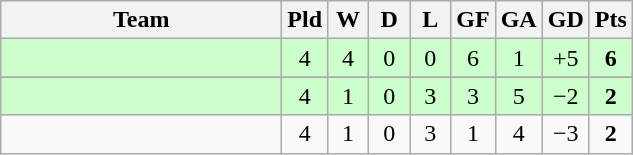<table class="wikitable" style="text-align:center;">
<tr>
<th width=180>Team</th>
<th width=20>Pld</th>
<th width=20>W</th>
<th width=20>D</th>
<th width=20>L</th>
<th width=20>GF</th>
<th width=20>GA</th>
<th width=20>GD</th>
<th width=20>Pts</th>
</tr>
<tr bgcolor="ccffcc">
<td align="left"></td>
<td>4</td>
<td>4</td>
<td>0</td>
<td>0</td>
<td>6</td>
<td>1</td>
<td>+5</td>
<td><strong>6</strong></td>
</tr>
<tr>
</tr>
<tr bgcolor="ccffcc">
<td align="left"></td>
<td>4</td>
<td>1</td>
<td>0</td>
<td>3</td>
<td>3</td>
<td>5</td>
<td>−2</td>
<td><strong>2</strong></td>
</tr>
<tr>
<td align="left"></td>
<td>4</td>
<td>1</td>
<td>0</td>
<td>3</td>
<td>1</td>
<td>4</td>
<td>−3</td>
<td><strong>2</strong></td>
</tr>
</table>
